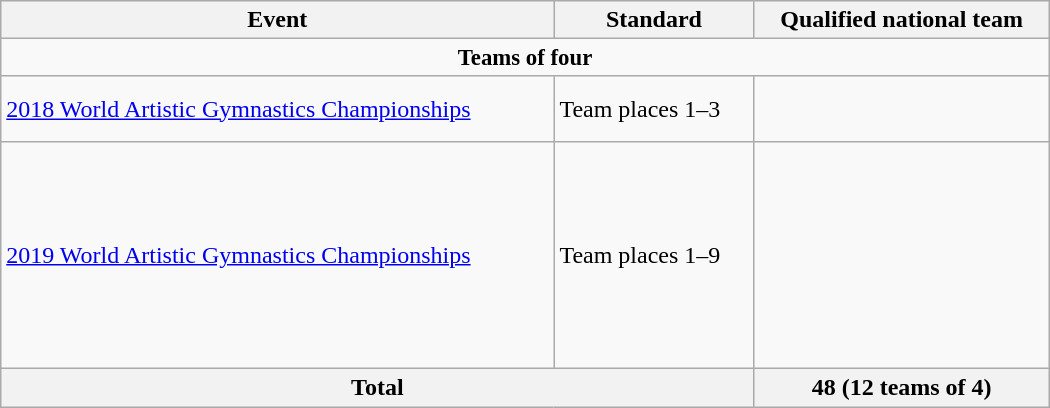<table class="wikitable" style="width:700px;">
<tr>
<th>Event</th>
<th>Standard</th>
<th>Qualified national team</th>
</tr>
<tr style="font-size: 95%">
<td colspan="3" style="text-align:center"><strong>Teams of four</strong></td>
</tr>
<tr>
<td><a href='#'>2018 World Artistic Gymnastics Championships</a></td>
<td>Team places 1–3</td>
<td><br><br></td>
</tr>
<tr>
<td><a href='#'>2019 World Artistic Gymnastics Championships</a></td>
<td>Team places 1–9 <br> </td>
<td><br><br><br><br><br><br><br><br></td>
</tr>
<tr>
<th colspan="2">Total</th>
<th>48 (12 teams of 4)</th>
</tr>
</table>
